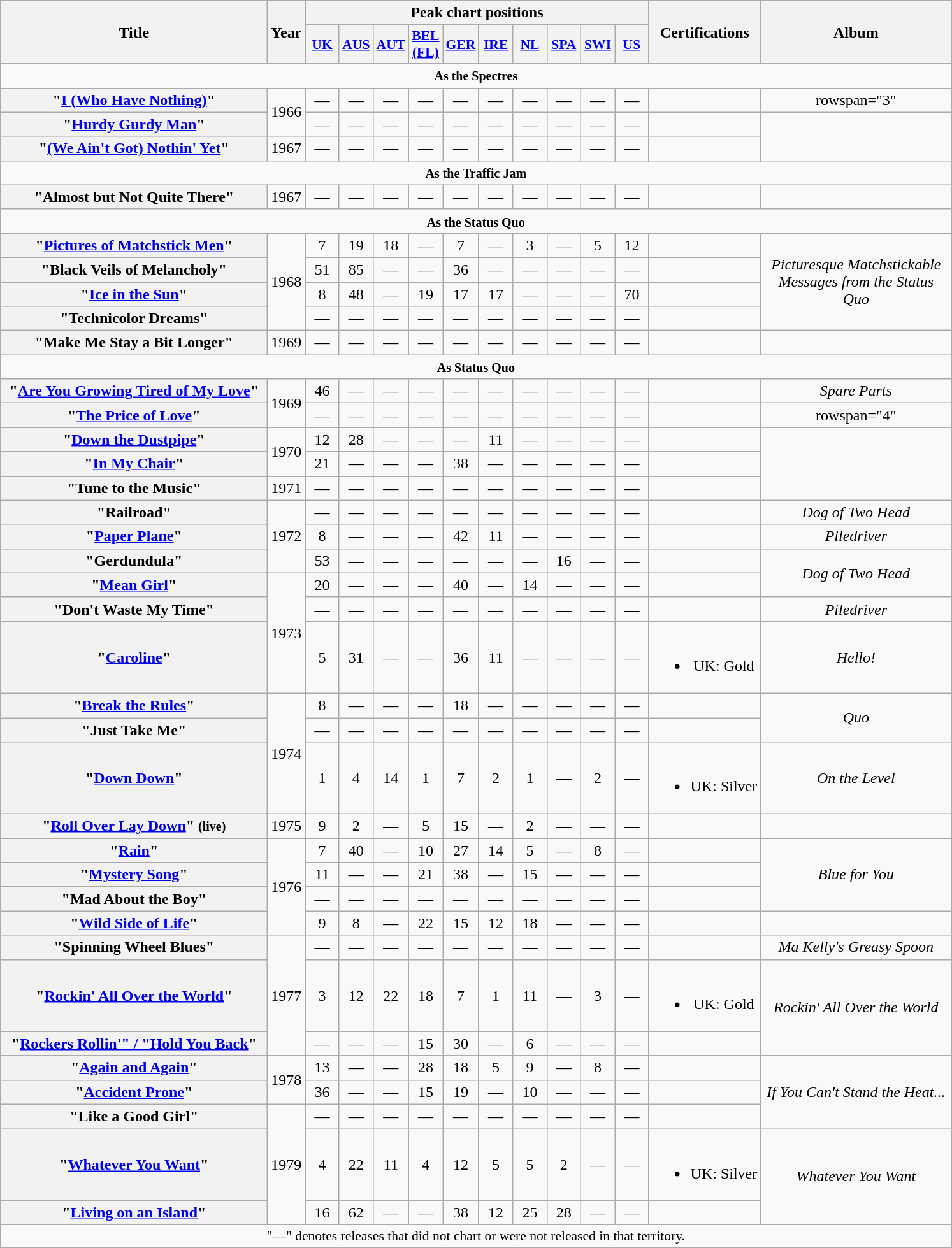<table class="wikitable plainrowheaders" style="text-align:center;">
<tr>
<th rowspan="2" scope="col" style="width:17em;">Title</th>
<th rowspan="2" scope="col" style="width:2em;">Year</th>
<th colspan="10">Peak chart positions</th>
<th rowspan="2">Certifications</th>
<th rowspan="2" style="width:12em;">Album</th>
</tr>
<tr>
<th scope="col" style="width:2em;font-size:90%;"><a href='#'>UK</a><br></th>
<th scope="col" style="width:2em;font-size:90%;"><a href='#'>AUS</a><br></th>
<th scope="col" style="width:2em;font-size:90%;"><a href='#'>AUT</a><br></th>
<th scope="col" style="width:2em;font-size:90%;"><a href='#'>BEL (FL)</a><br></th>
<th scope="col" style="width:2em;font-size:90%;"><a href='#'>GER</a><br></th>
<th scope="col" style="width:2em;font-size:90%;"><a href='#'>IRE</a><br></th>
<th scope="col" style="width:2em;font-size:90%;"><a href='#'>NL</a><br></th>
<th scope="col" style="width:2em;font-size:90%;"><a href='#'>SPA</a><br></th>
<th scope="col" style="width:2em;font-size:90%;"><a href='#'>SWI</a><br></th>
<th scope="col" style="width:2em;font-size:90%;"><a href='#'>US</a><br></th>
</tr>
<tr>
<td colspan="14" align="center"><small><strong>As the Spectres</strong></small></td>
</tr>
<tr>
<th scope="row">"<a href='#'>I (Who Have Nothing)</a>"</th>
<td rowspan="2">1966</td>
<td>—</td>
<td>—</td>
<td>—</td>
<td>—</td>
<td>—</td>
<td>—</td>
<td>—</td>
<td>—</td>
<td>—</td>
<td>—</td>
<td></td>
<td>rowspan="3" </td>
</tr>
<tr>
<th scope="row">"<a href='#'>Hurdy Gurdy Man</a>"</th>
<td>—</td>
<td>—</td>
<td>—</td>
<td>—</td>
<td>—</td>
<td>—</td>
<td>—</td>
<td>—</td>
<td>—</td>
<td>—</td>
<td></td>
</tr>
<tr>
<th scope="row">"<a href='#'>(We Ain't Got) Nothin' Yet</a>"</th>
<td>1967</td>
<td>—</td>
<td>—</td>
<td>—</td>
<td>—</td>
<td>—</td>
<td>—</td>
<td>—</td>
<td>—</td>
<td>—</td>
<td>—</td>
<td></td>
</tr>
<tr>
<td colspan="14" align="center"><small><strong>As the Traffic Jam</strong></small></td>
</tr>
<tr>
<th scope="row">"Almost but Not Quite There"</th>
<td>1967</td>
<td>—</td>
<td>—</td>
<td>—</td>
<td>—</td>
<td>—</td>
<td>—</td>
<td>—</td>
<td>—</td>
<td>—</td>
<td>—</td>
<td></td>
<td></td>
</tr>
<tr>
<td colspan="14" align="center"><small><strong>As the Status Quo</strong></small></td>
</tr>
<tr>
<th scope="row">"<a href='#'>Pictures of Matchstick Men</a>"</th>
<td rowspan="4">1968</td>
<td>7</td>
<td>19</td>
<td>18</td>
<td>—</td>
<td>7</td>
<td>—</td>
<td>3</td>
<td>—</td>
<td>5</td>
<td>12</td>
<td></td>
<td rowspan="4"><em>Picturesque Matchstickable Messages from the Status Quo</em></td>
</tr>
<tr>
<th scope="row">"Black Veils of Melancholy"</th>
<td>51</td>
<td>85</td>
<td>—</td>
<td>—</td>
<td>36</td>
<td>—</td>
<td>—</td>
<td>—</td>
<td>—</td>
<td>—</td>
<td></td>
</tr>
<tr>
<th scope="row">"<a href='#'>Ice in the Sun</a>"</th>
<td>8</td>
<td>48</td>
<td>—</td>
<td>19</td>
<td>17</td>
<td>17</td>
<td>—</td>
<td>—</td>
<td>—</td>
<td>70</td>
<td></td>
</tr>
<tr>
<th scope="row">"Technicolor Dreams"</th>
<td>—</td>
<td>—</td>
<td>—</td>
<td>—</td>
<td>—</td>
<td>—</td>
<td>—</td>
<td>—</td>
<td>—</td>
<td>—</td>
<td></td>
</tr>
<tr>
<th scope="row">"Make Me Stay a Bit Longer"</th>
<td>1969</td>
<td>—</td>
<td>—</td>
<td>—</td>
<td>—</td>
<td>—</td>
<td>—</td>
<td>—</td>
<td>—</td>
<td>—</td>
<td>—</td>
<td></td>
<td></td>
</tr>
<tr>
<td colspan="14" align="center"><small><strong>As Status Quo</strong></small></td>
</tr>
<tr>
<th scope="row">"<a href='#'>Are You Growing Tired of My Love</a>"</th>
<td rowspan="2">1969</td>
<td>46</td>
<td>—</td>
<td>—</td>
<td>—</td>
<td>—</td>
<td>—</td>
<td>—</td>
<td>—</td>
<td>—</td>
<td>—</td>
<td></td>
<td><em>Spare Parts</em></td>
</tr>
<tr>
<th scope="row">"<a href='#'>The Price of Love</a>"</th>
<td>—</td>
<td>—</td>
<td>—</td>
<td>—</td>
<td>—</td>
<td>—</td>
<td>—</td>
<td>—</td>
<td>—</td>
<td>—</td>
<td></td>
<td>rowspan="4" </td>
</tr>
<tr>
<th scope="row">"<a href='#'>Down the Dustpipe</a>"</th>
<td rowspan="2">1970</td>
<td>12</td>
<td>28</td>
<td>—</td>
<td>—</td>
<td>—</td>
<td>11</td>
<td>—</td>
<td>—</td>
<td>—</td>
<td>—</td>
<td></td>
</tr>
<tr>
<th scope="row">"<a href='#'>In My Chair</a>"</th>
<td>21</td>
<td>—</td>
<td>—</td>
<td>—</td>
<td>38</td>
<td>—</td>
<td>—</td>
<td>—</td>
<td>—</td>
<td>—</td>
<td></td>
</tr>
<tr>
<th scope="row">"Tune to the Music"</th>
<td>1971</td>
<td>—</td>
<td>—</td>
<td>—</td>
<td>—</td>
<td>—</td>
<td>—</td>
<td>—</td>
<td>—</td>
<td>—</td>
<td>—</td>
<td></td>
</tr>
<tr>
<th scope="row">"Railroad" </th>
<td rowspan="3">1972</td>
<td>—</td>
<td>—</td>
<td>—</td>
<td>—</td>
<td>—</td>
<td>—</td>
<td>—</td>
<td>—</td>
<td>—</td>
<td>—</td>
<td></td>
<td><em>Dog of Two Head</em></td>
</tr>
<tr>
<th scope="row">"<a href='#'>Paper Plane</a>"</th>
<td>8</td>
<td>—</td>
<td>—</td>
<td>—</td>
<td>42</td>
<td>11</td>
<td>—</td>
<td>—</td>
<td>—</td>
<td>—</td>
<td></td>
<td><em>Piledriver</em></td>
</tr>
<tr>
<th scope="row">"Gerdundula"</th>
<td>53</td>
<td>—</td>
<td>—</td>
<td>—</td>
<td>—</td>
<td>—</td>
<td>—</td>
<td>16</td>
<td>—</td>
<td>—</td>
<td></td>
<td rowspan="2"><em>Dog of Two Head</em></td>
</tr>
<tr>
<th scope="row">"<a href='#'>Mean Girl</a>"</th>
<td rowspan="3">1973</td>
<td>20</td>
<td>—</td>
<td>—</td>
<td>—</td>
<td>40</td>
<td>—</td>
<td>14</td>
<td>—</td>
<td>—</td>
<td>—</td>
<td></td>
</tr>
<tr>
<th scope="row">"Don't Waste My Time" </th>
<td>—</td>
<td>—</td>
<td>—</td>
<td>—</td>
<td>—</td>
<td>—</td>
<td>—</td>
<td>—</td>
<td>—</td>
<td>—</td>
<td></td>
<td><em>Piledriver</em></td>
</tr>
<tr>
<th scope="row">"<a href='#'>Caroline</a>"</th>
<td>5</td>
<td>31</td>
<td>—</td>
<td>—</td>
<td>36</td>
<td>11</td>
<td>—</td>
<td>—</td>
<td>—</td>
<td>—</td>
<td><br><ul><li>UK: Gold</li></ul></td>
<td><em>Hello!</em></td>
</tr>
<tr>
<th scope="row">"<a href='#'>Break the Rules</a>"</th>
<td rowspan="3">1974</td>
<td>8</td>
<td>—</td>
<td>—</td>
<td>—</td>
<td>18</td>
<td>—</td>
<td>—</td>
<td>—</td>
<td>—</td>
<td>—</td>
<td></td>
<td rowspan="2"><em>Quo</em></td>
</tr>
<tr>
<th scope="row">"Just Take Me" </th>
<td>—</td>
<td>—</td>
<td>—</td>
<td>—</td>
<td>—</td>
<td>—</td>
<td>—</td>
<td>—</td>
<td>—</td>
<td>—</td>
<td></td>
</tr>
<tr>
<th scope="row">"<a href='#'>Down Down</a>"</th>
<td>1</td>
<td>4</td>
<td>14</td>
<td>1</td>
<td>7</td>
<td>2</td>
<td>1</td>
<td>—</td>
<td>2</td>
<td>—</td>
<td><br><ul><li>UK: Silver</li></ul></td>
<td><em>On the Level</em></td>
</tr>
<tr>
<th scope="row">"<a href='#'>Roll Over Lay Down</a>" <small>(live)</small></th>
<td>1975</td>
<td>9</td>
<td>2</td>
<td>—</td>
<td>5</td>
<td>15</td>
<td>—</td>
<td>2</td>
<td>—</td>
<td>—</td>
<td>—</td>
<td></td>
<td></td>
</tr>
<tr>
<th scope="row">"<a href='#'>Rain</a>"</th>
<td rowspan="4">1976</td>
<td>7</td>
<td>40</td>
<td>—</td>
<td>10</td>
<td>27</td>
<td>14</td>
<td>5</td>
<td>—</td>
<td>8</td>
<td>—</td>
<td></td>
<td rowspan="3"><em>Blue for You</em></td>
</tr>
<tr>
<th scope="row">"<a href='#'>Mystery Song</a>"</th>
<td>11</td>
<td>—</td>
<td>—</td>
<td>21</td>
<td>38</td>
<td>—</td>
<td>15</td>
<td>—</td>
<td>—</td>
<td>—</td>
<td></td>
</tr>
<tr>
<th scope="row">"Mad About the Boy" </th>
<td>—</td>
<td>—</td>
<td>—</td>
<td>—</td>
<td>—</td>
<td>—</td>
<td>—</td>
<td>—</td>
<td>—</td>
<td>—</td>
<td></td>
</tr>
<tr>
<th scope="row">"<a href='#'>Wild Side of Life</a>"</th>
<td>9</td>
<td>8</td>
<td>—</td>
<td>22</td>
<td>15</td>
<td>12</td>
<td>18</td>
<td>—</td>
<td>—</td>
<td>—</td>
<td></td>
<td></td>
</tr>
<tr>
<th scope="row">"Spinning Wheel Blues" </th>
<td rowspan="3">1977</td>
<td>—</td>
<td>—</td>
<td>—</td>
<td>—</td>
<td>—</td>
<td>—</td>
<td>—</td>
<td>—</td>
<td>—</td>
<td>—</td>
<td></td>
<td><em>Ma Kelly's Greasy Spoon</em></td>
</tr>
<tr>
<th scope="row">"<a href='#'>Rockin' All Over the World</a>"</th>
<td>3</td>
<td>12</td>
<td>22</td>
<td>18</td>
<td>7</td>
<td>1</td>
<td>11</td>
<td>—</td>
<td>3</td>
<td>—</td>
<td><br><ul><li>UK: Gold</li></ul></td>
<td rowspan="2"><em>Rockin' All Over the World</em></td>
</tr>
<tr>
<th scope="row">"<a href='#'>Rockers Rollin'" / "Hold You Back</a>" </th>
<td>—</td>
<td>—</td>
<td>—</td>
<td>15</td>
<td>30</td>
<td>—</td>
<td>6</td>
<td>—</td>
<td>—</td>
<td>—</td>
<td></td>
</tr>
<tr>
<th scope="row">"<a href='#'>Again and Again</a>"</th>
<td rowspan="2">1978</td>
<td>13</td>
<td>—</td>
<td>—</td>
<td>28</td>
<td>18</td>
<td>5</td>
<td>9</td>
<td>—</td>
<td>8</td>
<td>—</td>
<td></td>
<td rowspan="3"><em>If You Can't Stand the Heat...</em></td>
</tr>
<tr>
<th scope="row">"<a href='#'>Accident Prone</a>"</th>
<td>36</td>
<td>—</td>
<td>—</td>
<td>15</td>
<td>19</td>
<td>—</td>
<td>10</td>
<td>—</td>
<td>—</td>
<td>—</td>
<td></td>
</tr>
<tr>
<th scope="row">"Like a Good Girl" </th>
<td rowspan="3">1979</td>
<td>—</td>
<td>—</td>
<td>—</td>
<td>—</td>
<td>—</td>
<td>—</td>
<td>—</td>
<td>—</td>
<td>—</td>
<td>—</td>
<td></td>
</tr>
<tr>
<th scope="row">"<a href='#'>Whatever You Want</a>"</th>
<td>4</td>
<td>22</td>
<td>11</td>
<td>4</td>
<td>12</td>
<td>5</td>
<td>5</td>
<td>2</td>
<td>—</td>
<td>—</td>
<td><br><ul><li>UK: Silver</li></ul></td>
<td rowspan="2"><em>Whatever You Want</em></td>
</tr>
<tr>
<th scope="row">"<a href='#'>Living on an Island</a>"</th>
<td>16</td>
<td>62</td>
<td>—</td>
<td>—</td>
<td>38</td>
<td>12</td>
<td>25</td>
<td>28</td>
<td>—</td>
<td>—</td>
<td></td>
</tr>
<tr>
<td colspan="14" style="font-size:90%">"—" denotes releases that did not chart or were not released in that territory.</td>
</tr>
</table>
